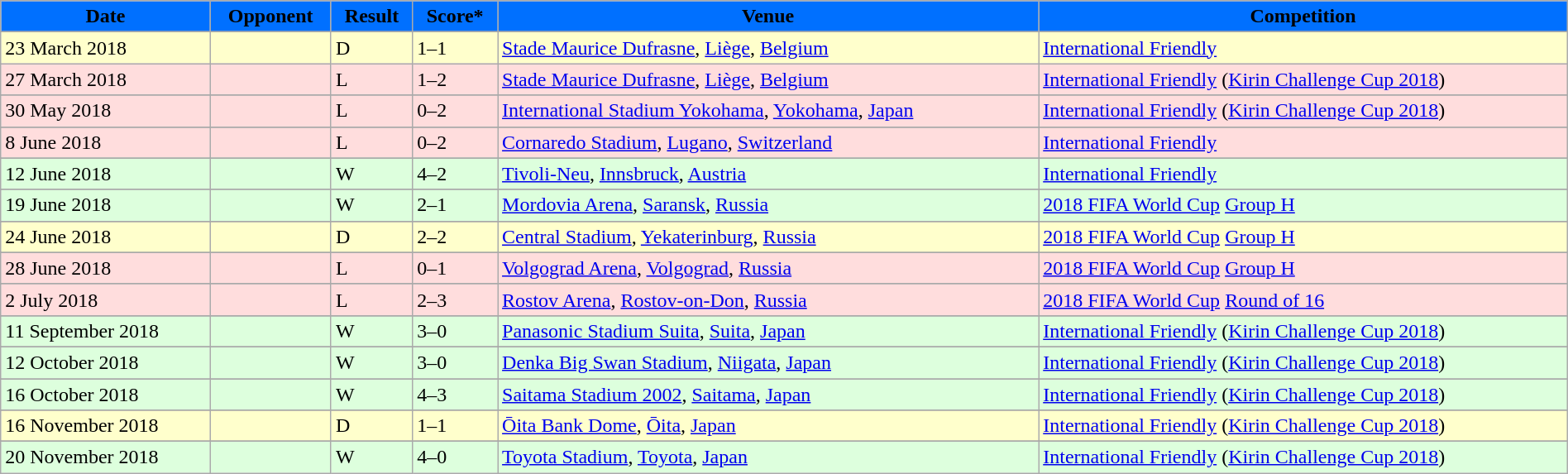<table width=100% class="wikitable">
<tr>
<th style="background:#0070FF;"><span>Date</span></th>
<th style="background:#0070FF;"><span>Opponent</span></th>
<th style="background:#0070FF;"><span>Result</span></th>
<th style="background:#0070FF;"><span>Score*</span></th>
<th style="background:#0070FF;"><span>Venue</span></th>
<th style="background:#0070FF;"><span>Competition</span></th>
</tr>
<tr>
</tr>
<tr style="background:#ffffcc;">
<td>23 March 2018</td>
<td></td>
<td>D</td>
<td>1–1</td>
<td> <a href='#'>Stade Maurice Dufrasne</a>, <a href='#'>Liège</a>, <a href='#'>Belgium</a></td>
<td><a href='#'>International Friendly</a></td>
</tr>
<tr style="background:#fdd;">
<td>27 March 2018</td>
<td></td>
<td>L</td>
<td>1–2</td>
<td> <a href='#'>Stade Maurice Dufrasne</a>, <a href='#'>Liège</a>, <a href='#'>Belgium</a></td>
<td><a href='#'>International Friendly</a> (<a href='#'>Kirin Challenge Cup 2018</a>)</td>
</tr>
<tr>
</tr>
<tr style="background:#fdd;">
<td>30 May 2018</td>
<td></td>
<td>L</td>
<td>0–2</td>
<td> <a href='#'>International Stadium Yokohama</a>, <a href='#'>Yokohama</a>, <a href='#'>Japan</a></td>
<td><a href='#'>International Friendly</a> (<a href='#'>Kirin Challenge Cup 2018</a>)</td>
</tr>
<tr>
</tr>
<tr style="background:#fdd;">
<td>8 June 2018</td>
<td></td>
<td>L</td>
<td>0–2</td>
<td> <a href='#'>Cornaredo Stadium</a>, <a href='#'>Lugano</a>, <a href='#'>Switzerland</a></td>
<td><a href='#'>International Friendly</a></td>
</tr>
<tr>
</tr>
<tr style="background:#dfd;">
<td>12 June 2018</td>
<td></td>
<td>W</td>
<td>4–2</td>
<td> <a href='#'>Tivoli-Neu</a>, <a href='#'>Innsbruck</a>, <a href='#'>Austria</a></td>
<td><a href='#'>International Friendly</a></td>
</tr>
<tr>
</tr>
<tr style="background:#dfd;">
<td>19 June 2018</td>
<td></td>
<td>W</td>
<td>2–1</td>
<td> <a href='#'>Mordovia Arena</a>, <a href='#'>Saransk</a>, <a href='#'>Russia</a></td>
<td><a href='#'>2018 FIFA World Cup</a> <a href='#'>Group H</a></td>
</tr>
<tr>
</tr>
<tr style="background:#ffffcc;">
<td>24 June 2018</td>
<td></td>
<td>D</td>
<td>2–2</td>
<td> <a href='#'>Central Stadium</a>, <a href='#'>Yekaterinburg</a>, <a href='#'>Russia</a></td>
<td><a href='#'>2018 FIFA World Cup</a> <a href='#'>Group H</a></td>
</tr>
<tr>
</tr>
<tr style="background:#fdd;">
<td>28 June 2018</td>
<td></td>
<td>L</td>
<td>0–1</td>
<td> <a href='#'>Volgograd Arena</a>, <a href='#'>Volgograd</a>, <a href='#'>Russia</a></td>
<td><a href='#'>2018 FIFA World Cup</a> <a href='#'>Group H</a></td>
</tr>
<tr>
</tr>
<tr style="background:#fdd;">
<td>2 July 2018</td>
<td></td>
<td>L</td>
<td>2–3</td>
<td> <a href='#'>Rostov Arena</a>, <a href='#'>Rostov-on-Don</a>, <a href='#'>Russia</a></td>
<td><a href='#'>2018 FIFA World Cup</a> <a href='#'>Round of 16</a></td>
</tr>
<tr>
</tr>
<tr style="background:#dfd;">
<td>11 September 2018</td>
<td></td>
<td>W</td>
<td>3–0</td>
<td> <a href='#'>Panasonic Stadium Suita</a>, <a href='#'>Suita</a>, <a href='#'>Japan</a></td>
<td><a href='#'>International Friendly</a> (<a href='#'>Kirin Challenge Cup 2018</a>)</td>
</tr>
<tr>
</tr>
<tr style="background:#dfd;">
<td>12 October 2018</td>
<td></td>
<td>W</td>
<td>3–0</td>
<td> <a href='#'>Denka Big Swan Stadium</a>, <a href='#'>Niigata</a>, <a href='#'>Japan</a></td>
<td><a href='#'>International Friendly</a> (<a href='#'>Kirin Challenge Cup 2018</a>)</td>
</tr>
<tr>
</tr>
<tr style="background:#dfd;">
<td>16 October 2018</td>
<td></td>
<td>W</td>
<td>4–3</td>
<td> <a href='#'>Saitama Stadium 2002</a>, <a href='#'>Saitama</a>, <a href='#'>Japan</a></td>
<td><a href='#'>International Friendly</a> (<a href='#'>Kirin Challenge Cup 2018</a>)</td>
</tr>
<tr>
</tr>
<tr style="background:#ffffcc;">
<td>16 November 2018</td>
<td></td>
<td>D</td>
<td>1–1</td>
<td> <a href='#'>Ōita Bank Dome</a>, <a href='#'>Ōita</a>, <a href='#'>Japan</a></td>
<td><a href='#'>International Friendly</a> (<a href='#'>Kirin Challenge Cup 2018</a>)</td>
</tr>
<tr>
</tr>
<tr style="background:#dfd;">
<td>20 November 2018</td>
<td></td>
<td>W</td>
<td>4–0</td>
<td> <a href='#'>Toyota Stadium</a>, <a href='#'>Toyota</a>, <a href='#'>Japan</a></td>
<td><a href='#'>International Friendly</a> (<a href='#'>Kirin Challenge Cup 2018</a>)</td>
</tr>
</table>
